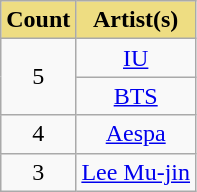<table class="wikitable" style="text-align:center">
<tr>
<th scope="col" style="background-color:#EEDD82">Count</th>
<th scope="col" style="background-color:#EEDD82">Artist(s)</th>
</tr>
<tr>
<td rowspan="2">5</td>
<td><a href='#'>IU</a></td>
</tr>
<tr>
<td><a href='#'>BTS</a></td>
</tr>
<tr>
<td>4</td>
<td><a href='#'>Aespa</a></td>
</tr>
<tr>
<td>3</td>
<td><a href='#'>Lee Mu-jin</a></td>
</tr>
</table>
